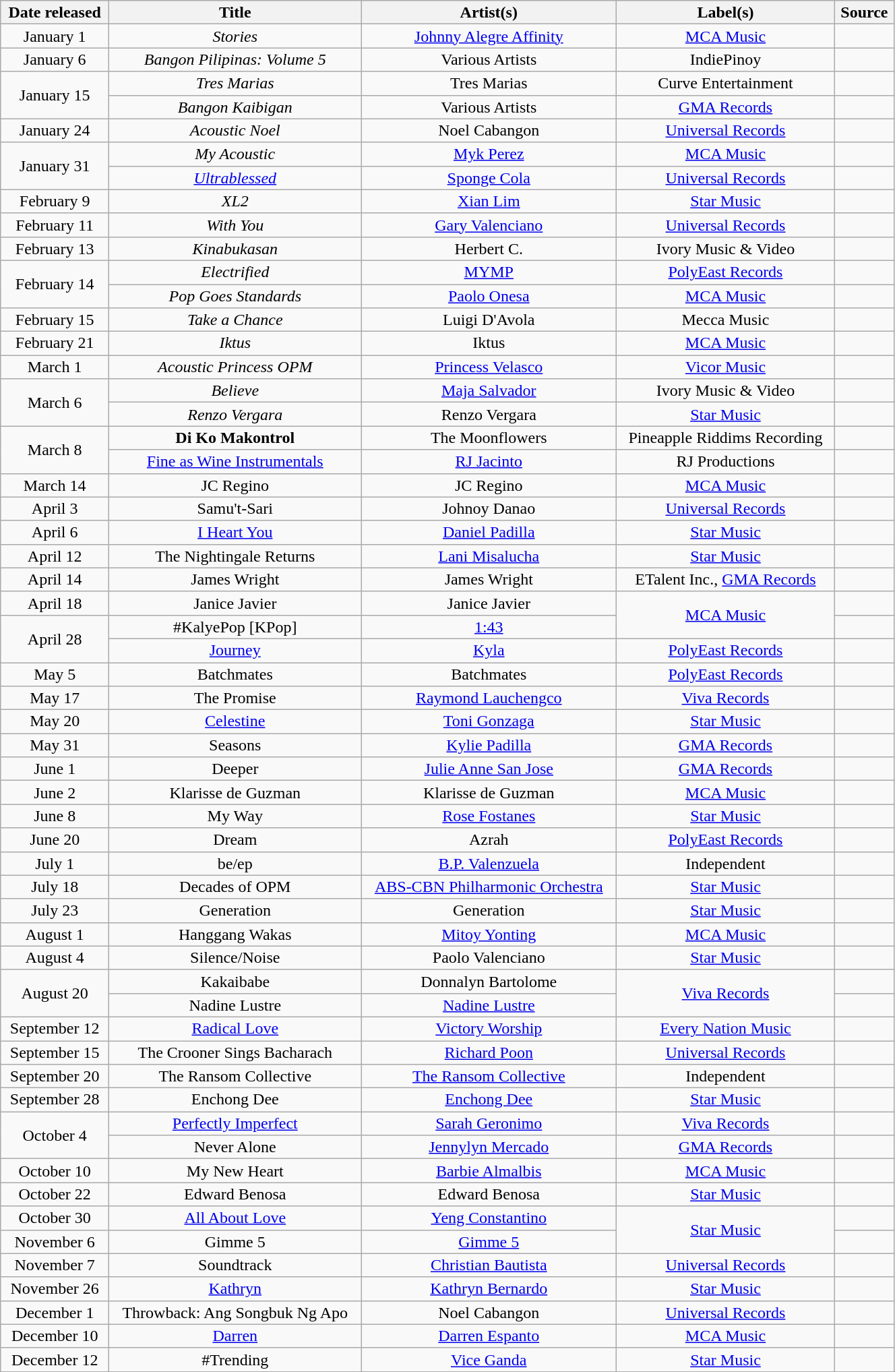<table class="wikitable" style="text-align:center; line-height:16px; width:70%;">
<tr>
<th>Date released</th>
<th>Title</th>
<th>Artist(s)</th>
<th>Label(s)</th>
<th>Source</th>
</tr>
<tr>
<td>January 1</td>
<td><em>Stories</em></td>
<td><a href='#'>Johnny Alegre Affinity</a></td>
<td><a href='#'>MCA Music</a></td>
<td></td>
</tr>
<tr>
<td>January 6</td>
<td><em>Bangon Pilipinas: Volume 5</em></td>
<td>Various Artists</td>
<td>IndiePinoy</td>
<td></td>
</tr>
<tr>
<td rowspan="2">January 15</td>
<td><em>Tres Marias</em></td>
<td>Tres Marias</td>
<td>Curve Entertainment</td>
<td></td>
</tr>
<tr>
<td><em>Bangon Kaibigan</em></td>
<td>Various Artists</td>
<td><a href='#'>GMA Records</a></td>
<td></td>
</tr>
<tr>
<td>January 24</td>
<td><em>Acoustic Noel</em></td>
<td>Noel Cabangon</td>
<td><a href='#'>Universal Records</a></td>
<td></td>
</tr>
<tr>
<td rowspan="2">January 31</td>
<td><em>My Acoustic</em></td>
<td><a href='#'>Myk Perez</a></td>
<td><a href='#'>MCA Music</a></td>
<td></td>
</tr>
<tr>
<td><em><a href='#'>Ultrablessed</a></em></td>
<td><a href='#'>Sponge Cola</a></td>
<td><a href='#'>Universal Records</a></td>
<td></td>
</tr>
<tr>
<td>February 9</td>
<td><em>XL2</em></td>
<td><a href='#'>Xian Lim</a></td>
<td><a href='#'>Star Music</a></td>
<td></td>
</tr>
<tr>
<td>February 11</td>
<td><em>With You</em></td>
<td><a href='#'>Gary Valenciano</a></td>
<td><a href='#'>Universal Records</a></td>
<td></td>
</tr>
<tr>
<td>February 13</td>
<td><em>Kinabukasan</em></td>
<td>Herbert C.</td>
<td>Ivory Music & Video</td>
<td></td>
</tr>
<tr>
<td rowspan="2">February 14</td>
<td><em>Electrified</em></td>
<td><a href='#'>MYMP</a></td>
<td><a href='#'>PolyEast Records</a></td>
<td></td>
</tr>
<tr>
<td><em>Pop Goes Standards</em></td>
<td><a href='#'>Paolo Onesa</a></td>
<td><a href='#'>MCA Music</a></td>
<td></td>
</tr>
<tr>
<td>February 15</td>
<td><em>Take a Chance</em></td>
<td>Luigi D'Avola</td>
<td>Mecca Music</td>
<td></td>
</tr>
<tr>
<td>February 21</td>
<td><em>Iktus</em></td>
<td>Iktus</td>
<td><a href='#'>MCA Music</a></td>
<td></td>
</tr>
<tr>
<td>March 1</td>
<td><em>Acoustic Princess OPM</em></td>
<td><a href='#'>Princess Velasco</a></td>
<td><a href='#'>Vicor Music</a></td>
<td></td>
</tr>
<tr>
<td rowspan="2">March 6</td>
<td><em>Believe</em></td>
<td><a href='#'>Maja Salvador</a></td>
<td>Ivory Music & Video</td>
<td></td>
</tr>
<tr>
<td><em>Renzo Vergara</em></td>
<td>Renzo Vergara</td>
<td><a href='#'>Star Music</a></td>
<td></td>
</tr>
<tr>
<td rowspan="2">March 8</td>
<td><strong>Di Ko Makontrol<em></td>
<td>The Moonflowers</td>
<td>Pineapple Riddims Recording</td>
<td></td>
</tr>
<tr>
<td></em><a href='#'>Fine as Wine Instrumentals</a><em></td>
<td><a href='#'>RJ Jacinto</a></td>
<td>RJ Productions</td>
<td></td>
</tr>
<tr>
<td>March 14</td>
<td></em>JC Regino<em></td>
<td>JC Regino</td>
<td><a href='#'>MCA Music</a></td>
<td></td>
</tr>
<tr>
<td>April 3</td>
<td></em>Samu't-Sari<em></td>
<td>Johnoy Danao</td>
<td><a href='#'>Universal Records</a></td>
<td></td>
</tr>
<tr>
<td>April 6</td>
<td></em><a href='#'>I Heart You</a><em></td>
<td><a href='#'>Daniel Padilla</a></td>
<td><a href='#'>Star Music</a></td>
<td></td>
</tr>
<tr>
<td>April 12</td>
<td></em>The Nightingale Returns<em></td>
<td><a href='#'>Lani Misalucha</a></td>
<td><a href='#'>Star Music</a></td>
<td></td>
</tr>
<tr>
<td>April 14</td>
<td></em>James Wright<em></td>
<td>James Wright</td>
<td>ETalent Inc., <a href='#'>GMA Records</a></td>
<td></td>
</tr>
<tr>
<td>April 18</td>
<td></em>Janice Javier<em></td>
<td>Janice Javier</td>
<td rowspan="2"><a href='#'>MCA Music</a></td>
<td></td>
</tr>
<tr>
<td rowspan="2">April 28</td>
<td></em>#KalyePop [KPop]<em></td>
<td><a href='#'>1:43</a></td>
<td></td>
</tr>
<tr>
<td></em><a href='#'>Journey</a><em></td>
<td><a href='#'>Kyla</a></td>
<td><a href='#'>PolyEast Records</a></td>
<td></td>
</tr>
<tr>
<td>May 5</td>
<td></em>Batchmates<em></td>
<td>Batchmates</td>
<td><a href='#'>PolyEast Records</a></td>
<td></td>
</tr>
<tr>
<td>May 17</td>
<td></em>The Promise<em></td>
<td><a href='#'>Raymond Lauchengco</a></td>
<td><a href='#'>Viva Records</a></td>
<td></td>
</tr>
<tr>
<td>May 20</td>
<td></em><a href='#'>Celestine</a><em></td>
<td><a href='#'>Toni Gonzaga</a></td>
<td><a href='#'>Star Music</a></td>
<td></td>
</tr>
<tr>
<td>May 31</td>
<td></em>Seasons<em></td>
<td><a href='#'>Kylie Padilla</a></td>
<td><a href='#'>GMA Records</a></td>
<td></td>
</tr>
<tr>
<td>June 1</td>
<td></em>Deeper<em></td>
<td><a href='#'>Julie Anne San Jose</a></td>
<td><a href='#'>GMA Records</a></td>
<td></td>
</tr>
<tr>
<td>June 2</td>
<td></em>Klarisse de Guzman<em></td>
<td>Klarisse de Guzman</td>
<td><a href='#'>MCA Music</a></td>
<td></td>
</tr>
<tr>
<td>June 8</td>
<td></em>My Way<em></td>
<td><a href='#'>Rose Fostanes</a></td>
<td><a href='#'>Star Music</a></td>
<td></td>
</tr>
<tr>
<td>June 20</td>
<td></em>Dream<em></td>
<td>Azrah</td>
<td><a href='#'>PolyEast Records</a></td>
<td></td>
</tr>
<tr>
<td>July 1</td>
<td></em>be/ep<em></td>
<td><a href='#'>B.P. Valenzuela</a></td>
<td>Independent</td>
<td></td>
</tr>
<tr>
<td>July 18</td>
<td></em>Decades of OPM<em></td>
<td><a href='#'>ABS-CBN Philharmonic Orchestra</a></td>
<td><a href='#'>Star Music</a></td>
<td></td>
</tr>
<tr>
<td>July 23</td>
<td></em>Generation<em></td>
<td>Generation</td>
<td><a href='#'>Star Music</a></td>
<td></td>
</tr>
<tr>
<td>August 1</td>
<td></em>Hanggang Wakas<em></td>
<td><a href='#'>Mitoy Yonting</a></td>
<td><a href='#'>MCA Music</a></td>
<td></td>
</tr>
<tr>
<td>August 4</td>
<td></em>Silence/Noise<em></td>
<td>Paolo Valenciano</td>
<td><a href='#'>Star Music</a></td>
<td></td>
</tr>
<tr>
<td rowspan="2">August 20</td>
<td></em>Kakaibabe<em></td>
<td>Donnalyn Bartolome</td>
<td rowspan="2"><a href='#'>Viva Records</a></td>
<td></td>
</tr>
<tr>
<td></em>Nadine Lustre<em></td>
<td><a href='#'>Nadine Lustre</a></td>
<td></td>
</tr>
<tr>
<td>September 12</td>
<td></em><a href='#'>Radical Love</a><em></td>
<td><a href='#'>Victory Worship</a></td>
<td><a href='#'>Every Nation Music</a></td>
<td></td>
</tr>
<tr>
<td>September 15</td>
<td></em>The Crooner Sings Bacharach<em></td>
<td><a href='#'>Richard Poon</a></td>
<td><a href='#'>Universal Records</a></td>
<td></td>
</tr>
<tr>
<td>September 20</td>
<td></em>The Ransom Collective<em></td>
<td><a href='#'>The Ransom Collective</a></td>
<td>Independent</td>
<td></td>
</tr>
<tr>
<td>September 28</td>
<td></em>Enchong Dee<em></td>
<td><a href='#'>Enchong Dee</a></td>
<td><a href='#'>Star Music</a></td>
<td></td>
</tr>
<tr>
<td rowspan="2">October 4</td>
<td></em><a href='#'>Perfectly Imperfect</a><em></td>
<td><a href='#'>Sarah Geronimo</a></td>
<td><a href='#'>Viva Records</a></td>
<td></td>
</tr>
<tr>
<td></em>Never Alone<em></td>
<td><a href='#'>Jennylyn Mercado</a></td>
<td><a href='#'>GMA Records</a></td>
<td></td>
</tr>
<tr>
<td>October 10</td>
<td></em>My New Heart<em></td>
<td><a href='#'>Barbie Almalbis</a></td>
<td><a href='#'>MCA Music</a></td>
<td></td>
</tr>
<tr>
<td>October 22</td>
<td></em>Edward Benosa<em></td>
<td>Edward Benosa</td>
<td><a href='#'>Star Music</a></td>
<td></td>
</tr>
<tr>
<td>October 30</td>
<td></em><a href='#'>All About Love</a><em></td>
<td><a href='#'>Yeng Constantino</a></td>
<td rowspan="2"><a href='#'>Star Music</a></td>
<td></td>
</tr>
<tr>
<td>November 6</td>
<td></em>Gimme 5<em></td>
<td><a href='#'>Gimme 5</a></td>
<td></td>
</tr>
<tr>
<td>November 7</td>
<td></em>Soundtrack<em></td>
<td><a href='#'>Christian Bautista</a></td>
<td><a href='#'>Universal Records</a></td>
<td></td>
</tr>
<tr>
<td>November 26</td>
<td></em><a href='#'>Kathryn</a><em></td>
<td><a href='#'>Kathryn Bernardo</a></td>
<td><a href='#'>Star Music</a></td>
<td></td>
</tr>
<tr>
<td>December 1</td>
<td></em>Throwback: Ang Songbuk Ng Apo<em></td>
<td>Noel Cabangon</td>
<td><a href='#'>Universal Records</a></td>
<td></td>
</tr>
<tr>
<td>December 10</td>
<td></em><a href='#'>Darren</a><em></td>
<td><a href='#'>Darren Espanto</a></td>
<td><a href='#'>MCA Music</a></td>
<td></td>
</tr>
<tr>
<td>December 12</td>
<td></em>#Trending<em></td>
<td><a href='#'>Vice Ganda</a></td>
<td><a href='#'>Star Music</a></td>
<td></td>
</tr>
<tr>
</tr>
</table>
